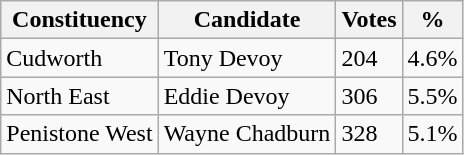<table class="wikitable sortable">
<tr>
<th>Constituency</th>
<th>Candidate</th>
<th>Votes</th>
<th>%</th>
</tr>
<tr>
<td>Cudworth</td>
<td>Tony Devoy</td>
<td>204</td>
<td>4.6%</td>
</tr>
<tr>
<td>North East</td>
<td>Eddie Devoy</td>
<td>306</td>
<td>5.5%</td>
</tr>
<tr>
<td>Penistone West</td>
<td>Wayne Chadburn</td>
<td>328</td>
<td>5.1%</td>
</tr>
</table>
